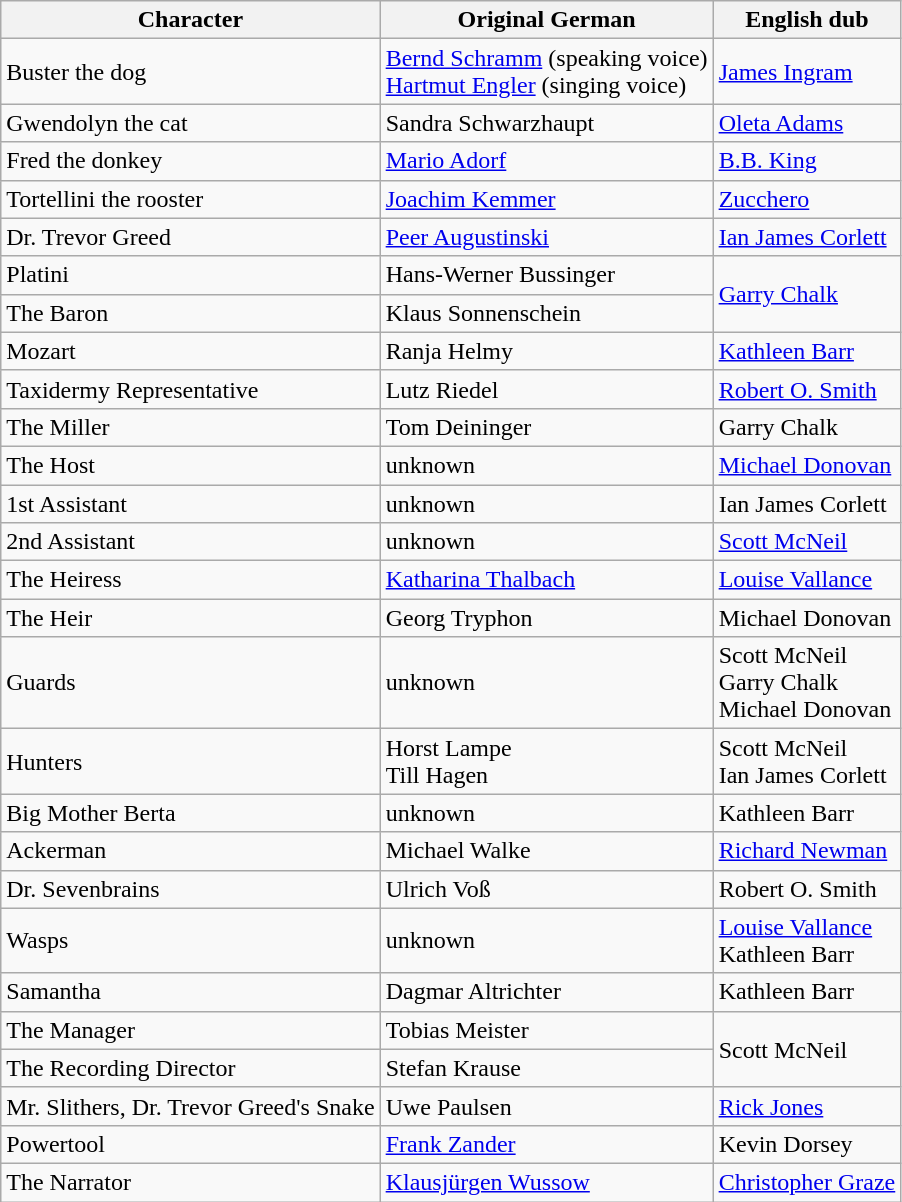<table class="wikitable">
<tr>
<th>Character</th>
<th> Original German</th>
<th>  English dub</th>
</tr>
<tr>
<td>Buster the dog</td>
<td><a href='#'>Bernd Schramm</a> (speaking voice) <br><a href='#'>Hartmut Engler</a> (singing voice)</td>
<td><a href='#'>James Ingram</a></td>
</tr>
<tr>
<td>Gwendolyn the cat</td>
<td>Sandra Schwarzhaupt</td>
<td><a href='#'>Oleta Adams</a></td>
</tr>
<tr>
<td>Fred the donkey</td>
<td><a href='#'>Mario Adorf</a></td>
<td><a href='#'>B.B. King</a></td>
</tr>
<tr>
<td>Tortellini the rooster</td>
<td><a href='#'>Joachim Kemmer</a></td>
<td><a href='#'>Zucchero</a></td>
</tr>
<tr>
<td>Dr. Trevor Greed</td>
<td><a href='#'>Peer Augustinski</a></td>
<td><a href='#'>Ian James Corlett</a></td>
</tr>
<tr>
<td>Platini</td>
<td>Hans-Werner Bussinger</td>
<td rowspan="2"><a href='#'>Garry Chalk</a></td>
</tr>
<tr>
<td>The Baron</td>
<td>Klaus Sonnenschein</td>
</tr>
<tr>
<td>Mozart</td>
<td>Ranja Helmy</td>
<td><a href='#'>Kathleen Barr</a></td>
</tr>
<tr>
<td>Taxidermy Representative</td>
<td>Lutz Riedel</td>
<td><a href='#'>Robert O. Smith</a></td>
</tr>
<tr>
<td>The Miller</td>
<td>Tom Deininger</td>
<td>Garry Chalk</td>
</tr>
<tr>
<td>The Host</td>
<td>unknown</td>
<td><a href='#'>Michael Donovan</a></td>
</tr>
<tr>
<td>1st Assistant</td>
<td>unknown</td>
<td>Ian James Corlett</td>
</tr>
<tr>
<td>2nd Assistant</td>
<td>unknown</td>
<td><a href='#'>Scott McNeil</a></td>
</tr>
<tr>
<td>The Heiress</td>
<td><a href='#'>Katharina Thalbach</a></td>
<td><a href='#'>Louise Vallance</a></td>
</tr>
<tr>
<td>The Heir</td>
<td>Georg Tryphon</td>
<td>Michael Donovan</td>
</tr>
<tr>
<td>Guards</td>
<td>unknown</td>
<td>Scott McNeil<br>Garry Chalk<br>Michael Donovan</td>
</tr>
<tr>
<td>Hunters</td>
<td>Horst Lampe<br>Till Hagen</td>
<td>Scott McNeil<br>Ian James Corlett</td>
</tr>
<tr>
<td>Big Mother Berta</td>
<td>unknown</td>
<td>Kathleen Barr</td>
</tr>
<tr>
<td>Ackerman</td>
<td>Michael Walke</td>
<td><a href='#'>Richard Newman</a></td>
</tr>
<tr>
<td>Dr. Sevenbrains</td>
<td>Ulrich Voß</td>
<td>Robert O. Smith</td>
</tr>
<tr>
<td>Wasps</td>
<td>unknown</td>
<td><a href='#'>Louise Vallance</a><br>Kathleen Barr</td>
</tr>
<tr>
<td>Samantha</td>
<td>Dagmar Altrichter</td>
<td>Kathleen Barr</td>
</tr>
<tr>
<td>The Manager</td>
<td>Tobias Meister</td>
<td rowspan="2">Scott McNeil</td>
</tr>
<tr>
<td>The Recording Director</td>
<td>Stefan Krause</td>
</tr>
<tr>
<td>Mr. Slithers, Dr. Trevor Greed's Snake</td>
<td>Uwe Paulsen</td>
<td><a href='#'>Rick Jones</a></td>
</tr>
<tr>
<td>Powertool</td>
<td><a href='#'>Frank Zander</a></td>
<td>Kevin Dorsey</td>
</tr>
<tr>
<td>The Narrator</td>
<td><a href='#'>Klausjürgen Wussow</a></td>
<td><a href='#'>Christopher Graze</a></td>
</tr>
</table>
